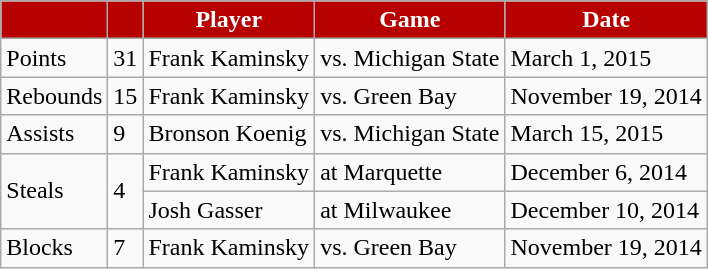<table class="wikitable">
<tr style="background:#b70101;color:white;text-align:center">
<td></td>
<td></td>
<td><strong>Player</strong></td>
<td><strong>Game</strong></td>
<td><strong>Date</strong></td>
</tr>
<tr>
<td>Points</td>
<td>31</td>
<td>Frank Kaminsky</td>
<td>vs. Michigan State</td>
<td>March 1, 2015</td>
</tr>
<tr>
<td>Rebounds</td>
<td>15</td>
<td>Frank Kaminsky</td>
<td>vs. Green Bay</td>
<td>November 19, 2014</td>
</tr>
<tr>
<td>Assists</td>
<td>9</td>
<td>Bronson Koenig</td>
<td>vs. Michigan State</td>
<td>March 15, 2015</td>
</tr>
<tr>
<td rowspan=2>Steals</td>
<td rowspan=2>4</td>
<td>Frank Kaminsky</td>
<td>at Marquette</td>
<td>December 6, 2014</td>
</tr>
<tr>
<td>Josh Gasser</td>
<td>at Milwaukee</td>
<td>December 10, 2014</td>
</tr>
<tr>
<td>Blocks</td>
<td>7</td>
<td>Frank Kaminsky</td>
<td>vs. Green Bay</td>
<td>November 19, 2014</td>
</tr>
</table>
